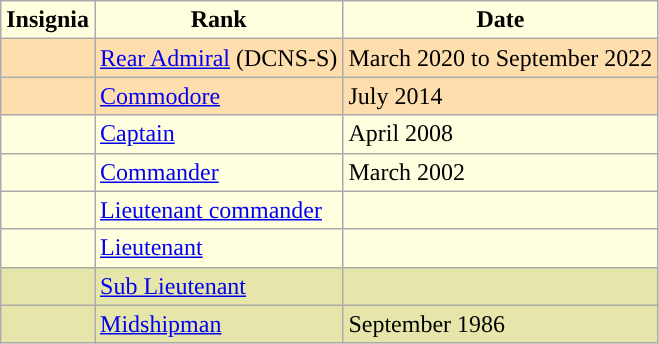<table class="wikitable">
<tr>
<th style="background:#FFFFE0">Insignia</th>
<th style="background:#FFFFE0">Rank</th>
<th style="background:#FFFFE0">Date</th>
</tr>
<tr>
<td style="background:#FFDEAD;"></td>
<td style="background:#FFDEAD;"><a href='#'>Rear Admiral</a> (DCNS-S)</td>
<td style="background:#FFDEAD;">March 2020 to September 2022</td>
</tr>
<tr>
<td style="background:#FFDEAD;"></td>
<td style="background:#FFDEAD;"><a href='#'>Commodore</a></td>
<td style="background:#FFDEAD;">July 2014</td>
</tr>
<tr>
<td style="background:#FFFFE0;"></td>
<td style="background:#FFFFE0;"><a href='#'>Captain</a></td>
<td style="background:#FFFFE0;">April 2008</td>
</tr>
<tr>
<td style="background:#FFFFE0;"></td>
<td style="background:#FFFFE0;"><a href='#'>Commander</a></td>
<td style="background:#FFFFE0;">March 2002</td>
</tr>
<tr>
<td style="background:#FFFFE0;"></td>
<td style="background:#FFFFE0;"><a href='#'>Lieutenant commander</a></td>
<td style="background:#FFFFE0;"></td>
</tr>
<tr>
<td style="background:#FFFFE0;"></td>
<td style="background:#FFFFE0;"><a href='#'>Lieutenant</a></td>
<td style="background:#FFFFE0;"></td>
</tr>
<tr>
<td style="background:#e6e6aa;"></td>
<td style="background:#e6e6aa;"><a href='#'>Sub Lieutenant</a></td>
<td style="background:#e6e6aa;"></td>
</tr>
<tr>
<td style="background:#e6e6aa;"></td>
<td style="background:#e6e6aa;"><a href='#'>Midshipman</a></td>
<td style="background:#e6e6aa;">September 1986</td>
</tr>
</table>
